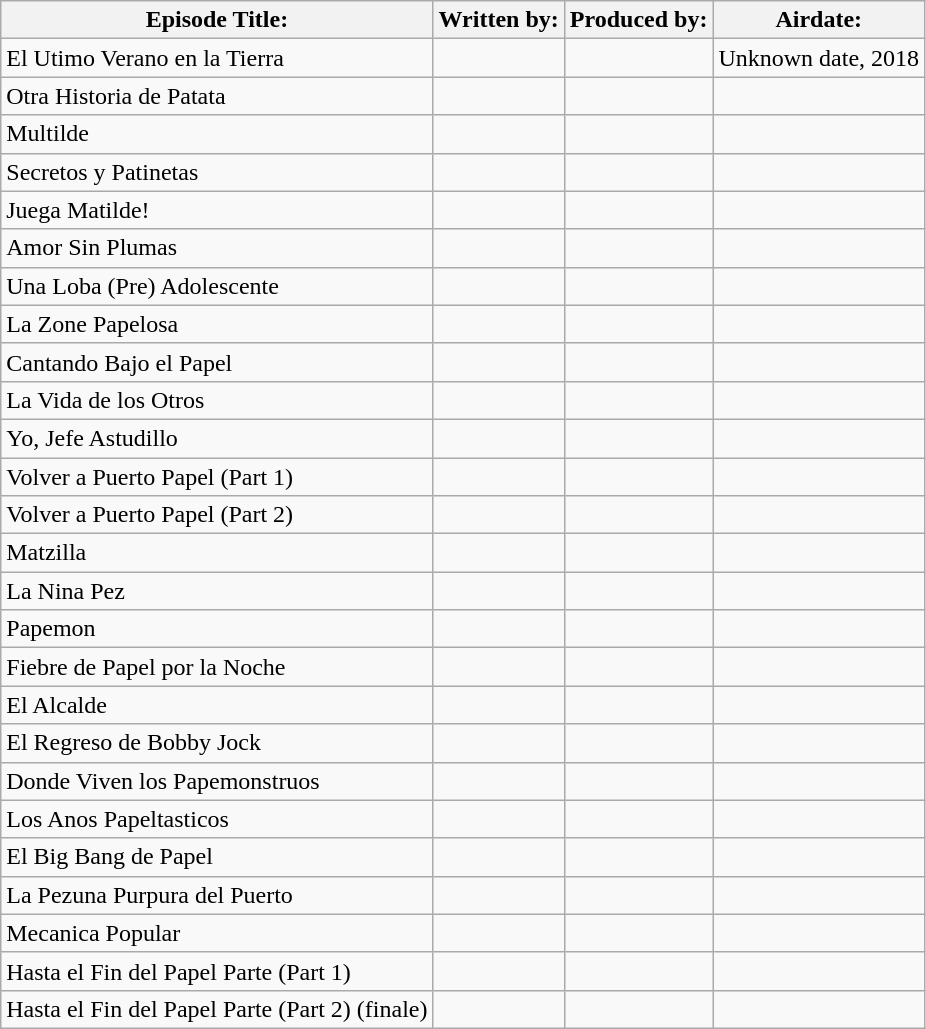<table class="wikitable">
<tr>
<th>Episode Title:</th>
<th>Written by:</th>
<th>Produced by:</th>
<th>Airdate:</th>
</tr>
<tr>
<td>El Utimo Verano en la Tierra</td>
<td></td>
<td></td>
<td>Unknown date, 2018</td>
</tr>
<tr>
<td>Otra Historia de Patata</td>
<td></td>
<td></td>
<td></td>
</tr>
<tr>
<td>Multilde</td>
<td></td>
<td></td>
<td></td>
</tr>
<tr>
<td>Secretos y Patinetas</td>
<td></td>
<td></td>
<td></td>
</tr>
<tr>
<td>Juega Matilde!</td>
<td></td>
<td></td>
<td></td>
</tr>
<tr>
<td>Amor Sin Plumas</td>
<td></td>
<td></td>
<td></td>
</tr>
<tr>
<td>Una Loba (Pre) Adolescente</td>
<td></td>
<td></td>
<td></td>
</tr>
<tr>
<td>La Zone Papelosa</td>
<td></td>
<td></td>
<td></td>
</tr>
<tr>
<td>Cantando Bajo el Papel</td>
<td></td>
<td></td>
<td></td>
</tr>
<tr>
<td>La Vida de los Otros</td>
<td></td>
<td></td>
<td></td>
</tr>
<tr>
<td>Yo, Jefe Astudillo</td>
<td></td>
<td></td>
<td></td>
</tr>
<tr>
<td>Volver a Puerto Papel (Part 1)</td>
<td></td>
<td></td>
<td></td>
</tr>
<tr>
<td>Volver a Puerto Papel (Part 2)</td>
<td></td>
<td></td>
<td></td>
</tr>
<tr>
<td>Matzilla</td>
<td></td>
<td></td>
<td></td>
</tr>
<tr>
<td>La Nina Pez</td>
<td></td>
<td></td>
<td></td>
</tr>
<tr>
<td>Papemon</td>
<td></td>
<td></td>
<td></td>
</tr>
<tr>
<td>Fiebre de Papel por la Noche</td>
<td></td>
<td></td>
<td></td>
</tr>
<tr>
<td>El Alcalde</td>
<td></td>
<td></td>
<td></td>
</tr>
<tr>
<td>El Regreso de Bobby Jock</td>
<td></td>
<td></td>
<td></td>
</tr>
<tr>
<td>Donde Viven los Papemonstruos</td>
<td></td>
<td></td>
<td></td>
</tr>
<tr>
<td>Los Anos Papeltasticos</td>
<td></td>
<td></td>
<td></td>
</tr>
<tr>
<td>El Big Bang de Papel</td>
<td></td>
<td></td>
<td></td>
</tr>
<tr>
<td>La Pezuna Purpura del Puerto</td>
<td></td>
<td></td>
<td></td>
</tr>
<tr>
<td>Mecanica Popular</td>
<td></td>
<td></td>
<td></td>
</tr>
<tr>
<td>Hasta el Fin del Papel Parte (Part 1)</td>
<td></td>
<td></td>
<td></td>
</tr>
<tr>
<td>Hasta el Fin del Papel Parte (Part 2) (finale)</td>
<td></td>
<td></td>
<td></td>
</tr>
</table>
